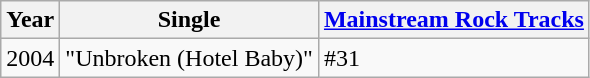<table class="wikitable">
<tr>
<th>Year</th>
<th>Single</th>
<th><a href='#'>Mainstream Rock Tracks</a></th>
</tr>
<tr>
<td>2004</td>
<td>"Unbroken (Hotel Baby)"</td>
<td>#31</td>
</tr>
</table>
